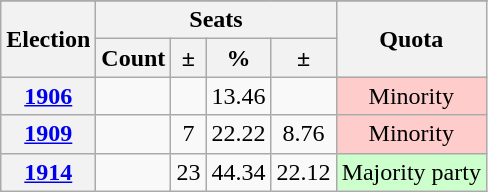<table class="wikitable" style="text-align:center">
<tr>
</tr>
<tr>
<th rowspan="2">Election</th>
<th colspan="4">Seats</th>
<th rowspan="2">Quota</th>
</tr>
<tr>
<th>Count</th>
<th>±</th>
<th>%</th>
<th>±</th>
</tr>
<tr>
<th><a href='#'>1906</a></th>
<td></td>
<td></td>
<td>13.46</td>
<td></td>
<td style="background:#fcc;">Minority<br></td>
</tr>
<tr>
<th><a href='#'>1909</a></th>
<td></td>
<td> 7</td>
<td>22.22</td>
<td> 8.76</td>
<td style="background:#fcc;">Minority</td>
</tr>
<tr>
<th><a href='#'>1914</a></th>
<td></td>
<td> 23</td>
<td>44.34</td>
<td> 22.12</td>
<td style="background:#cfc;">Majority party<br></td>
</tr>
</table>
